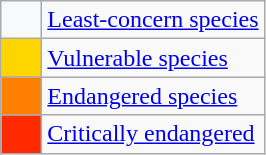<table class="wikitable">
<tr>
<th scope="row" style="width:20px; background:#F8F9FA;"></th>
<td><a href='#'>Least-concern species</a></td>
</tr>
<tr>
<th scope="row" style="width:20px; background:#FFD500;"></th>
<td><a href='#'>Vulnerable species</a></td>
</tr>
<tr>
<th scope="row" style="width:20px; background:#FF8000;"></th>
<td><a href='#'>Endangered species</a></td>
</tr>
<tr>
<th scope="row" style="width:20px; background:#FF2A00;"></th>
<td><a href='#'>Critically endangered</a></td>
</tr>
</table>
